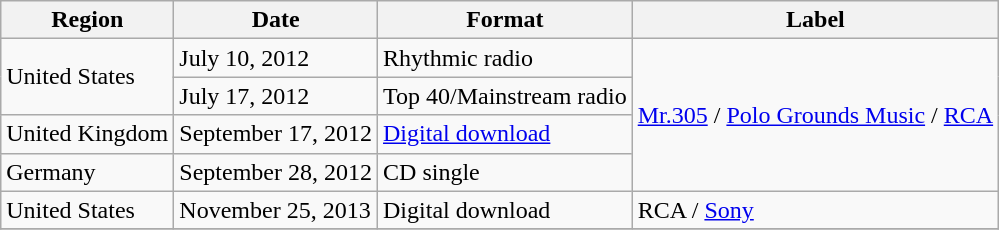<table class=wikitable>
<tr>
<th>Region</th>
<th>Date</th>
<th>Format</th>
<th>Label</th>
</tr>
<tr>
<td rowspan="2">United States</td>
<td>July 10, 2012</td>
<td>Rhythmic radio</td>
<td rowspan="4"><a href='#'>Mr.305</a> / <a href='#'>Polo Grounds Music</a> / <a href='#'>RCA</a></td>
</tr>
<tr>
<td>July 17, 2012</td>
<td>Top 40/Mainstream radio</td>
</tr>
<tr>
<td>United Kingdom</td>
<td>September 17, 2012</td>
<td><a href='#'>Digital download</a></td>
</tr>
<tr>
<td>Germany</td>
<td>September 28, 2012</td>
<td>CD single</td>
</tr>
<tr>
<td>United States</td>
<td>November 25, 2013</td>
<td>Digital download</td>
<td>RCA / <a href='#'>Sony</a></td>
</tr>
<tr>
</tr>
</table>
